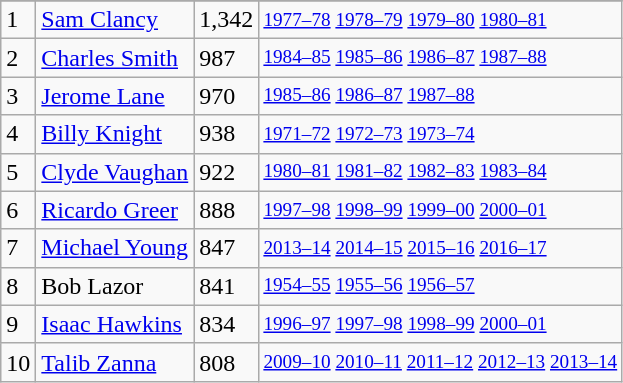<table class="wikitable">
<tr>
</tr>
<tr>
<td>1</td>
<td><a href='#'>Sam Clancy</a></td>
<td>1,342</td>
<td style="font-size:80%;"><a href='#'>1977–78</a> <a href='#'>1978–79</a> <a href='#'>1979–80</a> <a href='#'>1980–81</a></td>
</tr>
<tr>
<td>2</td>
<td><a href='#'>Charles Smith</a></td>
<td>987</td>
<td style="font-size:80%;"><a href='#'>1984–85</a> <a href='#'>1985–86</a> <a href='#'>1986–87</a> <a href='#'>1987–88</a></td>
</tr>
<tr>
<td>3</td>
<td><a href='#'>Jerome Lane</a></td>
<td>970</td>
<td style="font-size:80%;"><a href='#'>1985–86</a> <a href='#'>1986–87</a> <a href='#'>1987–88</a></td>
</tr>
<tr>
<td>4</td>
<td><a href='#'>Billy Knight</a></td>
<td>938</td>
<td style="font-size:80%;"><a href='#'>1971–72</a> <a href='#'>1972–73</a> <a href='#'>1973–74</a></td>
</tr>
<tr>
<td>5</td>
<td><a href='#'>Clyde Vaughan</a></td>
<td>922</td>
<td style="font-size:80%;"><a href='#'>1980–81</a> <a href='#'>1981–82</a> <a href='#'>1982–83</a> <a href='#'>1983–84</a></td>
</tr>
<tr>
<td>6</td>
<td><a href='#'>Ricardo Greer</a></td>
<td>888</td>
<td style="font-size:80%;"><a href='#'>1997–98</a> <a href='#'>1998–99</a> <a href='#'>1999–00</a> <a href='#'>2000–01</a></td>
</tr>
<tr>
<td>7</td>
<td><a href='#'>Michael Young</a></td>
<td>847</td>
<td style="font-size:80%;"><a href='#'>2013–14</a> <a href='#'>2014–15</a> <a href='#'>2015–16</a> <a href='#'>2016–17</a></td>
</tr>
<tr>
<td>8</td>
<td>Bob Lazor</td>
<td>841</td>
<td style="font-size:80%;"><a href='#'>1954–55</a> <a href='#'>1955–56</a> <a href='#'>1956–57</a></td>
</tr>
<tr>
<td>9</td>
<td><a href='#'>Isaac Hawkins</a></td>
<td>834</td>
<td style="font-size:80%;"><a href='#'>1996–97</a> <a href='#'>1997–98</a> <a href='#'>1998–99</a> <a href='#'>2000–01</a></td>
</tr>
<tr>
<td>10</td>
<td><a href='#'>Talib Zanna</a></td>
<td>808</td>
<td style="font-size:80%;"><a href='#'>2009–10</a> <a href='#'>2010–11</a> <a href='#'>2011–12</a> <a href='#'>2012–13</a> <a href='#'>2013–14</a></td>
</tr>
</table>
